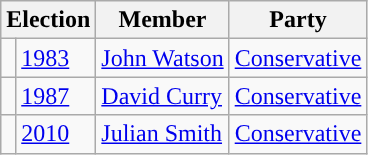<table class="wikitable">
<tr>
<th colspan="2">Election</th>
<th>Member</th>
<th>Party</th>
</tr>
<tr>
<td style="color:inherit;background-color: "></td>
<td><a href='#'>1983</a></td>
<td><a href='#'>John Watson</a></td>
<td><a href='#'>Conservative</a></td>
</tr>
<tr>
<td style="color:inherit;background-color: "></td>
<td><a href='#'>1987</a></td>
<td><a href='#'>David Curry</a></td>
<td><a href='#'>Conservative</a></td>
</tr>
<tr>
<td style="color:inherit;background-color: "></td>
<td><a href='#'>2010</a></td>
<td><a href='#'>Julian Smith</a></td>
<td><a href='#'>Conservative</a></td>
</tr>
</table>
